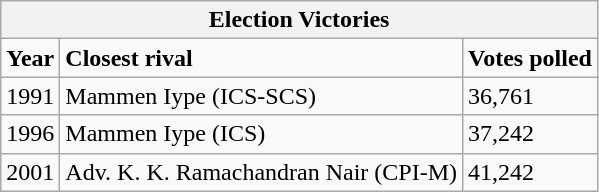<table class="wikitable" id="toc" : left; margin-left: 2em; width: 40%; font-size: 90%;"cellspacing="3">
<tr>
<th colspan="4"><strong>Election Victories</strong></th>
</tr>
<tr>
<td><strong>Year</strong></td>
<td><strong>Closest rival</strong></td>
<td><strong>Votes polled</strong></td>
</tr>
<tr>
<td>1991</td>
<td>Mammen Iype  (ICS-SCS)</td>
<td>36,761</td>
</tr>
<tr>
<td>1996</td>
<td>Mammen Iype (ICS)</td>
<td>37,242</td>
</tr>
<tr>
<td>2001</td>
<td>Adv. K. K. Ramachandran Nair (CPI-M)</td>
<td>41,242</td>
</tr>
</table>
